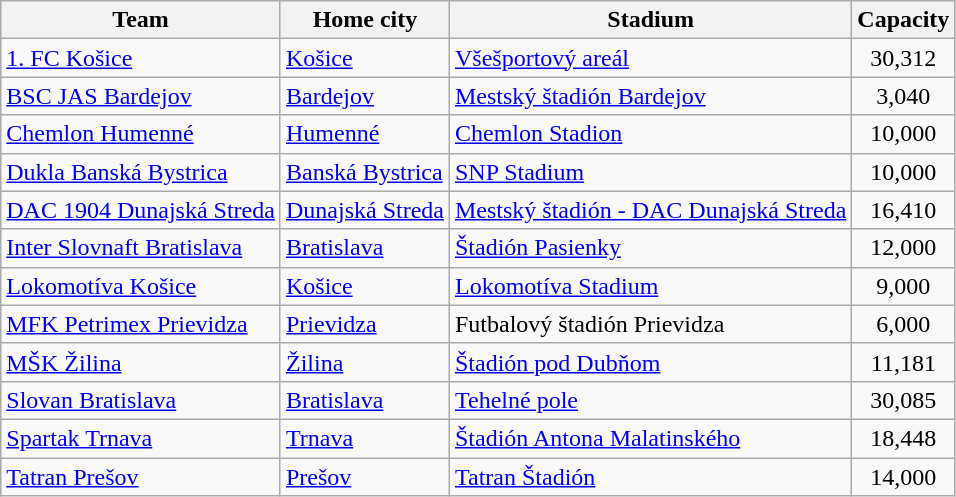<table class="wikitable sortable">
<tr>
<th>Team</th>
<th>Home city</th>
<th>Stadium</th>
<th>Capacity</th>
</tr>
<tr>
<td><a href='#'>1. FC Košice</a></td>
<td><a href='#'>Košice</a></td>
<td><a href='#'>Všešportový areál</a></td>
<td align="center">30,312</td>
</tr>
<tr>
<td><a href='#'>BSC JAS Bardejov</a></td>
<td><a href='#'>Bardejov</a></td>
<td><a href='#'>Mestský štadión Bardejov</a></td>
<td align="center">3,040</td>
</tr>
<tr>
<td><a href='#'>Chemlon Humenné</a></td>
<td><a href='#'>Humenné</a></td>
<td><a href='#'>Chemlon Stadion</a></td>
<td align="center">10,000</td>
</tr>
<tr>
<td><a href='#'>Dukla Banská Bystrica</a></td>
<td><a href='#'>Banská Bystrica</a></td>
<td><a href='#'>SNP Stadium</a></td>
<td align="center">10,000</td>
</tr>
<tr>
<td><a href='#'>DAC 1904 Dunajská Streda</a></td>
<td><a href='#'>Dunajská Streda</a></td>
<td><a href='#'>Mestský štadión - DAC Dunajská Streda</a></td>
<td align="center">16,410</td>
</tr>
<tr>
<td><a href='#'>Inter Slovnaft Bratislava</a></td>
<td><a href='#'>Bratislava</a></td>
<td><a href='#'>Štadión Pasienky</a></td>
<td align="center">12,000</td>
</tr>
<tr>
<td><a href='#'>Lokomotíva Košice</a></td>
<td><a href='#'>Košice</a></td>
<td><a href='#'>Lokomotíva Stadium</a></td>
<td align="center">9,000</td>
</tr>
<tr>
<td><a href='#'>MFK Petrimex Prievidza</a></td>
<td><a href='#'>Prievidza</a></td>
<td>Futbalový štadión Prievidza</td>
<td align="center">6,000</td>
</tr>
<tr>
<td><a href='#'>MŠK Žilina</a></td>
<td><a href='#'>Žilina</a></td>
<td><a href='#'>Štadión pod Dubňom</a></td>
<td align="center">11,181</td>
</tr>
<tr>
<td><a href='#'>Slovan Bratislava</a></td>
<td><a href='#'>Bratislava</a></td>
<td><a href='#'>Tehelné pole</a></td>
<td align="center">30,085</td>
</tr>
<tr>
<td><a href='#'>Spartak Trnava</a></td>
<td><a href='#'>Trnava</a></td>
<td><a href='#'>Štadión Antona Malatinského</a></td>
<td align="center">18,448</td>
</tr>
<tr>
<td><a href='#'>Tatran Prešov</a></td>
<td><a href='#'>Prešov</a></td>
<td><a href='#'>Tatran Štadión</a></td>
<td align="center">14,000</td>
</tr>
</table>
